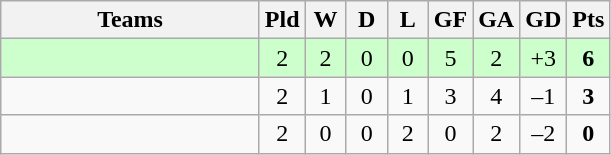<table class="wikitable" style="text-align: center;">
<tr>
<th width=165>Teams</th>
<th width=20>Pld</th>
<th width=20>W</th>
<th width=20>D</th>
<th width=20>L</th>
<th width=20>GF</th>
<th width=20>GA</th>
<th width=20>GD</th>
<th width=20>Pts</th>
</tr>
<tr align=center style="background:#ccffcc;">
<td style="text-align:left;"></td>
<td>2</td>
<td>2</td>
<td>0</td>
<td>0</td>
<td>5</td>
<td>2</td>
<td>+3</td>
<td><strong>6</strong></td>
</tr>
<tr align=center>
<td style="text-align:left;"></td>
<td>2</td>
<td>1</td>
<td>0</td>
<td>1</td>
<td>3</td>
<td>4</td>
<td>–1</td>
<td><strong>3</strong></td>
</tr>
<tr align=center>
<td style="text-align:left;"></td>
<td>2</td>
<td>0</td>
<td>0</td>
<td>2</td>
<td>0</td>
<td>2</td>
<td>–2</td>
<td><strong>0</strong></td>
</tr>
</table>
